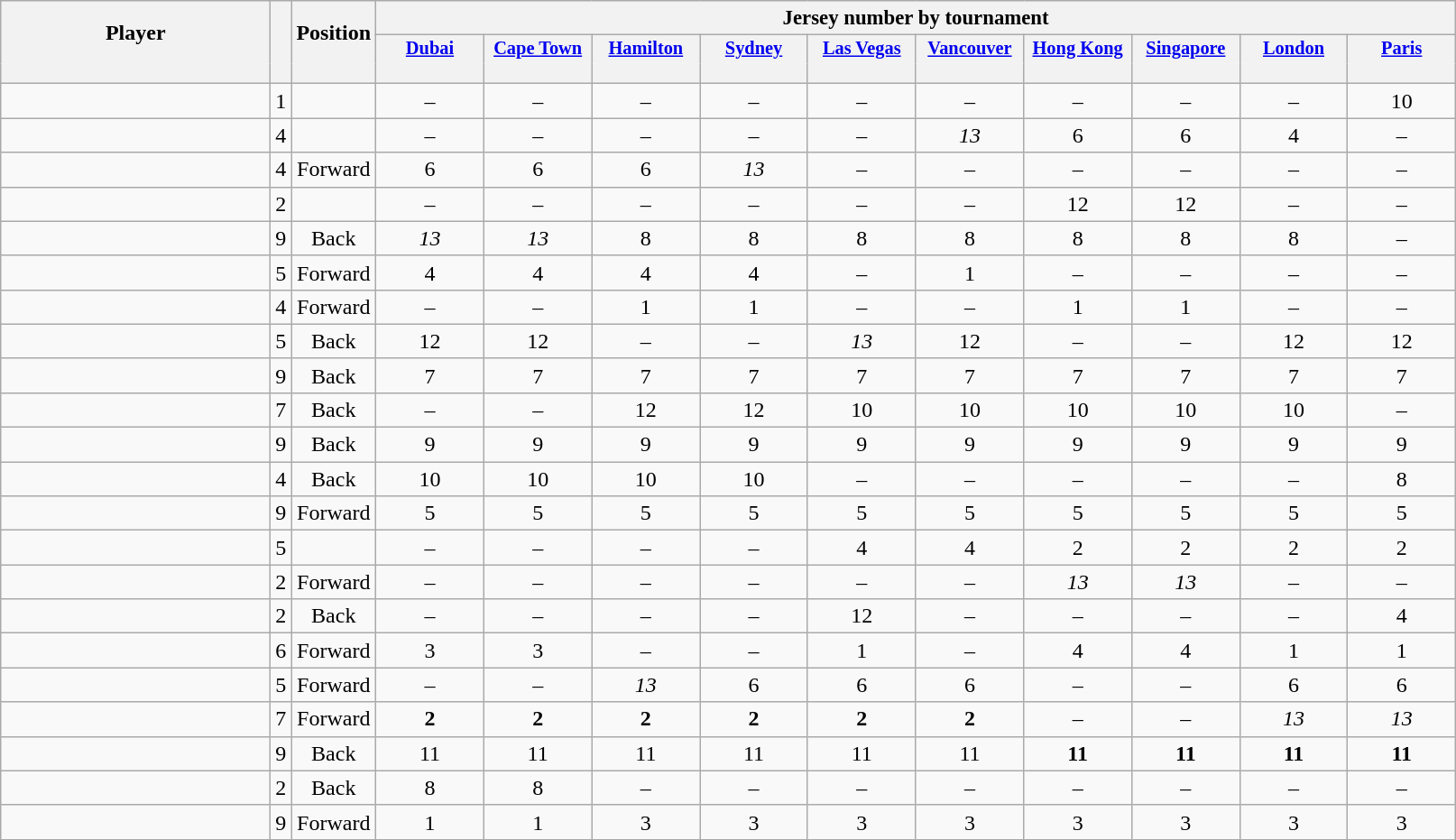<table class="wikitable sortable" style="text-align:center;">
<tr>
<th rowspan=2 style="border-bottom:0px; width:12em;">Player</th>
<th rowspan=2 style="border-bottom:0px;"></th>
<th rowspan=2 style="border-bottom:0px;">Position</th>
<th colspan=10 style="font-size:95%;">Jersey number by tournament</th>
</tr>
<tr>
<th style="vertical-align:top;width:5.5em;border-bottom:1px solid transparent;padding:2px;font-size:85%;"><a href='#'>Dubai</a></th>
<th style="vertical-align:top;width:5.5em;border-bottom:1px solid transparent;padding:2px;font-size:85%;"><a href='#'>Cape Town</a></th>
<th style="vertical-align:top;width:5.5em;border-bottom:1px solid transparent;padding:2px;font-size:85%;"><a href='#'>Hamilton</a></th>
<th style="vertical-align:top;width:5.5em;border-bottom:1px solid transparent;padding:2px;font-size:85%;"><a href='#'>Sydney</a></th>
<th style="vertical-align:top;width:5.5em;border-bottom:1px solid transparent;padding:2px;font-size:85%;"><a href='#'>Las Vegas</a></th>
<th style="vertical-align:top;width:5.5em;border-bottom:1px solid transparent;padding:2px;font-size:85%;"><a href='#'>Vancouver</a></th>
<th style="vertical-align:top;width:5.5em;border-bottom:1px solid transparent;padding:2px;font-size:85%;"><a href='#'>Hong Kong</a></th>
<th style="vertical-align:top;width:5.5em;border-bottom:1px solid transparent;padding:2px;font-size:85%;"><a href='#'>Singapore</a></th>
<th style="vertical-align:top;width:5.5em;border-bottom:1px solid transparent;padding:2px;font-size:85%;"><a href='#'>London</a></th>
<th style="vertical-align:top;width:5.5em;border-bottom:1px solid transparent;padding:2px;font-size:85%;"><a href='#'>Paris</a></th>
</tr>
<tr style="line-height:8px;">
<th style="border-top:1px solid transparent;"></th>
<th style="border-top:1px solid transparent;"> </th>
<th style="border-top:1px solid transparent;"> </th>
<th data-sort-type="number" style="border-top:1px solid transparent;"></th>
<th data-sort-type="number" style="border-top:1px solid transparent;"></th>
<th data-sort-type="number" style="border-top:1px solid transparent;"></th>
<th data-sort-type="number" style="border-top:1px solid transparent;"></th>
<th data-sort-type="number" style="border-top:1px solid transparent;"></th>
<th data-sort-type="number" style="border-top:1px solid transparent;"></th>
<th data-sort-type="number" style="border-top:1px solid transparent;"></th>
<th data-sort-type="number" style="border-top:1px solid transparent;"></th>
<th data-sort-type="number" style="border-top:1px solid transparent;"></th>
<th data-sort-type="number" style="border-top:1px solid transparent;"></th>
</tr>
<tr>
<td align=left></td>
<td>1</td>
<td></td>
<td>–</td>
<td>–</td>
<td>–</td>
<td>–</td>
<td>–</td>
<td>–</td>
<td>–</td>
<td>–</td>
<td>–</td>
<td>10</td>
</tr>
<tr>
<td align=left></td>
<td>4</td>
<td></td>
<td>–</td>
<td>–</td>
<td>–</td>
<td>–</td>
<td>–</td>
<td><em>13</em></td>
<td>6</td>
<td>6</td>
<td>4</td>
<td>–</td>
</tr>
<tr>
<td align=left></td>
<td>4</td>
<td>Forward</td>
<td>6</td>
<td>6</td>
<td>6</td>
<td><em>13</em></td>
<td>–</td>
<td>–</td>
<td>–</td>
<td>–</td>
<td>–</td>
<td>–</td>
</tr>
<tr>
<td align=left></td>
<td>2</td>
<td></td>
<td>–</td>
<td>–</td>
<td>–</td>
<td>–</td>
<td>–</td>
<td>–</td>
<td>12</td>
<td>12</td>
<td>–</td>
<td>–</td>
</tr>
<tr>
<td align=left></td>
<td>9</td>
<td>Back</td>
<td><em>13</em></td>
<td><em>13</em></td>
<td>8</td>
<td>8</td>
<td>8</td>
<td>8</td>
<td>8</td>
<td>8</td>
<td>8</td>
<td>–</td>
</tr>
<tr>
<td align=left></td>
<td>5</td>
<td>Forward</td>
<td>4</td>
<td>4</td>
<td>4</td>
<td>4</td>
<td>–</td>
<td>1</td>
<td>–</td>
<td>–</td>
<td>–</td>
<td>–</td>
</tr>
<tr>
<td align=left></td>
<td>4</td>
<td>Forward</td>
<td>–</td>
<td>–</td>
<td>1</td>
<td>1</td>
<td>–</td>
<td>–</td>
<td>1</td>
<td>1</td>
<td>–</td>
<td>–</td>
</tr>
<tr>
<td align=left></td>
<td>5</td>
<td>Back</td>
<td>12</td>
<td>12</td>
<td>–</td>
<td>–</td>
<td><em>13</em></td>
<td>12</td>
<td>–</td>
<td>–</td>
<td>12</td>
<td>12</td>
</tr>
<tr>
<td align=left></td>
<td>9</td>
<td>Back</td>
<td>7</td>
<td>7</td>
<td>7</td>
<td>7</td>
<td>7</td>
<td>7</td>
<td>7</td>
<td>7</td>
<td>7</td>
<td>7</td>
</tr>
<tr>
<td align=left></td>
<td>7</td>
<td>Back</td>
<td>–</td>
<td>–</td>
<td>12</td>
<td>12</td>
<td>10</td>
<td>10</td>
<td>10</td>
<td>10</td>
<td>10</td>
<td>–</td>
</tr>
<tr>
<td align=left></td>
<td>9</td>
<td>Back</td>
<td>9</td>
<td>9</td>
<td>9</td>
<td>9</td>
<td>9</td>
<td>9</td>
<td>9</td>
<td>9</td>
<td>9</td>
<td>9</td>
</tr>
<tr>
<td align=left></td>
<td>4</td>
<td>Back</td>
<td>10</td>
<td>10</td>
<td>10</td>
<td>10</td>
<td>–</td>
<td>–</td>
<td>–</td>
<td>–</td>
<td>–</td>
<td>8</td>
</tr>
<tr>
<td align=left></td>
<td>9</td>
<td>Forward</td>
<td>5</td>
<td>5</td>
<td>5</td>
<td>5</td>
<td>5</td>
<td>5</td>
<td>5</td>
<td>5</td>
<td>5</td>
<td>5</td>
</tr>
<tr>
<td align=left></td>
<td>5</td>
<td></td>
<td>–</td>
<td>–</td>
<td>–</td>
<td>–</td>
<td>4</td>
<td>4</td>
<td>2</td>
<td>2</td>
<td>2</td>
<td>2</td>
</tr>
<tr>
<td align=left></td>
<td>2</td>
<td>Forward</td>
<td>–</td>
<td>–</td>
<td>–</td>
<td>–</td>
<td>–</td>
<td>–</td>
<td><em>13</em></td>
<td><em>13</em></td>
<td>–</td>
<td>–</td>
</tr>
<tr>
<td align=left></td>
<td>2</td>
<td>Back</td>
<td>–</td>
<td>–</td>
<td>–</td>
<td>–</td>
<td>12</td>
<td>–</td>
<td>–</td>
<td>–</td>
<td>–</td>
<td>4</td>
</tr>
<tr>
<td align=left></td>
<td>6</td>
<td>Forward</td>
<td>3</td>
<td>3</td>
<td>–</td>
<td>–</td>
<td>1</td>
<td>–</td>
<td>4</td>
<td>4</td>
<td>1</td>
<td>1</td>
</tr>
<tr>
<td align=left></td>
<td>5</td>
<td>Forward</td>
<td>–</td>
<td>–</td>
<td><em>13</em></td>
<td>6</td>
<td>6</td>
<td>6</td>
<td>–</td>
<td>–</td>
<td>6</td>
<td>6</td>
</tr>
<tr>
<td align=left></td>
<td>7</td>
<td>Forward</td>
<td><strong>2</strong></td>
<td><strong>2</strong></td>
<td><strong>2</strong></td>
<td><strong>2</strong></td>
<td><strong>2</strong></td>
<td><strong>2</strong></td>
<td>–</td>
<td>–</td>
<td><em>13</em></td>
<td><em>13</em></td>
</tr>
<tr>
<td align=left></td>
<td>9</td>
<td>Back</td>
<td>11</td>
<td>11</td>
<td>11</td>
<td>11</td>
<td>11</td>
<td>11</td>
<td><strong>11</strong></td>
<td><strong>11</strong></td>
<td><strong>11</strong></td>
<td><strong>11</strong></td>
</tr>
<tr>
<td align=left></td>
<td>2</td>
<td>Back</td>
<td>8</td>
<td>8</td>
<td>–</td>
<td>–</td>
<td>–</td>
<td>–</td>
<td>–</td>
<td>–</td>
<td>–</td>
<td>–</td>
</tr>
<tr>
<td align=left></td>
<td>9</td>
<td>Forward</td>
<td>1</td>
<td>1</td>
<td>3</td>
<td>3</td>
<td>3</td>
<td>3</td>
<td>3</td>
<td>3</td>
<td>3</td>
<td>3</td>
</tr>
</table>
